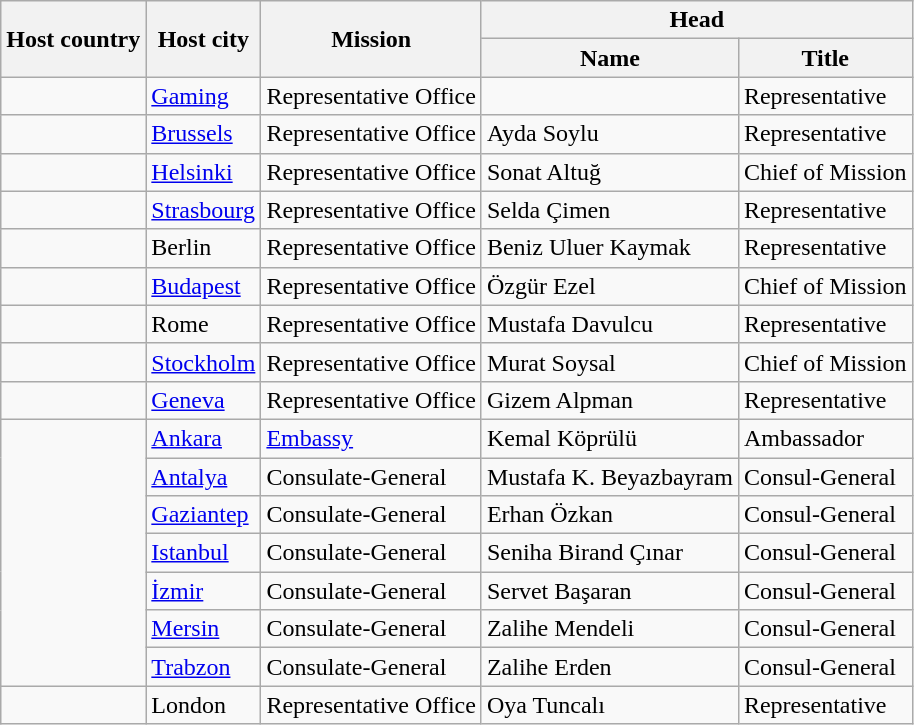<table class=wikitable>
<tr>
<th rowspan="2">Host country</th>
<th rowspan="2">Host city</th>
<th rowspan="2">Mission</th>
<th colspan="2">Head</th>
</tr>
<tr>
<th>Name</th>
<th>Title</th>
</tr>
<tr>
<td></td>
<td><a href='#'>Gaming</a></td>
<td>Representative Office</td>
<td></td>
<td>Representative</td>
</tr>
<tr>
<td></td>
<td><a href='#'>Brussels</a></td>
<td>Representative Office</td>
<td>Ayda Soylu</td>
<td>Representative</td>
</tr>
<tr>
<td></td>
<td><a href='#'>Helsinki</a></td>
<td>Representative Office</td>
<td>Sonat Altuğ</td>
<td>Chief of Mission</td>
</tr>
<tr>
<td></td>
<td><a href='#'>Strasbourg</a></td>
<td>Representative Office</td>
<td>Selda Çimen</td>
<td>Representative</td>
</tr>
<tr>
<td></td>
<td>Berlin</td>
<td>Representative Office</td>
<td>Beniz Uluer Kaymak</td>
<td>Representative</td>
</tr>
<tr>
<td></td>
<td><a href='#'>Budapest</a></td>
<td>Representative Office</td>
<td>Özgür Ezel</td>
<td>Chief of Mission</td>
</tr>
<tr>
<td></td>
<td>Rome</td>
<td>Representative Office</td>
<td>Mustafa Davulcu</td>
<td>Representative</td>
</tr>
<tr>
<td></td>
<td><a href='#'>Stockholm</a></td>
<td>Representative Office</td>
<td>Murat Soysal</td>
<td>Chief of Mission</td>
</tr>
<tr>
<td></td>
<td><a href='#'>Geneva</a></td>
<td>Representative Office</td>
<td>Gizem Alpman</td>
<td>Representative</td>
</tr>
<tr>
<td rowspan="7"></td>
<td><a href='#'>Ankara</a></td>
<td><a href='#'>Embassy</a></td>
<td>Kemal Köprülü</td>
<td>Ambassador</td>
</tr>
<tr>
<td><a href='#'>Antalya</a></td>
<td>Consulate-General</td>
<td>Mustafa K. Beyazbayram</td>
<td>Consul-General</td>
</tr>
<tr>
<td><a href='#'>Gaziantep</a></td>
<td>Consulate-General</td>
<td>Erhan Özkan</td>
<td>Consul-General</td>
</tr>
<tr>
<td><a href='#'>Istanbul</a></td>
<td>Consulate-General</td>
<td>Seniha Birand Çınar</td>
<td>Consul-General</td>
</tr>
<tr>
<td><a href='#'>İzmir</a></td>
<td>Consulate-General</td>
<td>Servet Başaran</td>
<td>Consul-General</td>
</tr>
<tr>
<td><a href='#'>Mersin</a></td>
<td>Consulate-General</td>
<td>Zalihe Mendeli</td>
<td>Consul-General</td>
</tr>
<tr>
<td><a href='#'>Trabzon</a></td>
<td>Consulate-General</td>
<td>Zalihe Erden</td>
<td>Consul-General</td>
</tr>
<tr>
<td></td>
<td>London</td>
<td>Representative Office</td>
<td>Oya Tuncalı</td>
<td>Representative</td>
</tr>
</table>
